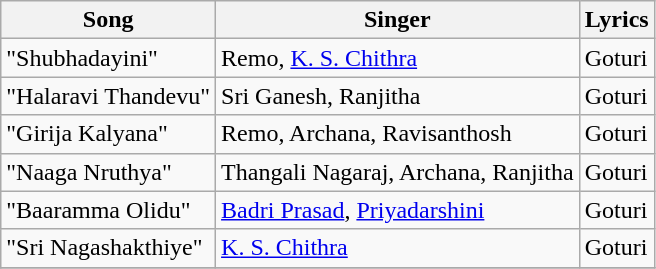<table class="wikitable">
<tr>
<th>Song</th>
<th>Singer</th>
<th>Lyrics</th>
</tr>
<tr>
<td>"Shubhadayini"</td>
<td>Remo, <a href='#'>K. S. Chithra</a></td>
<td>Goturi</td>
</tr>
<tr>
<td>"Halaravi Thandevu"</td>
<td>Sri Ganesh, Ranjitha</td>
<td>Goturi</td>
</tr>
<tr>
<td>"Girija Kalyana"</td>
<td>Remo, Archana, Ravisanthosh</td>
<td>Goturi</td>
</tr>
<tr>
<td>"Naaga Nruthya"</td>
<td>Thangali Nagaraj, Archana, Ranjitha</td>
<td>Goturi</td>
</tr>
<tr>
<td>"Baaramma Olidu"</td>
<td><a href='#'>Badri Prasad</a>, <a href='#'>Priyadarshini</a></td>
<td>Goturi</td>
</tr>
<tr>
<td>"Sri Nagashakthiye"</td>
<td><a href='#'>K. S. Chithra</a></td>
<td>Goturi</td>
</tr>
<tr>
</tr>
</table>
